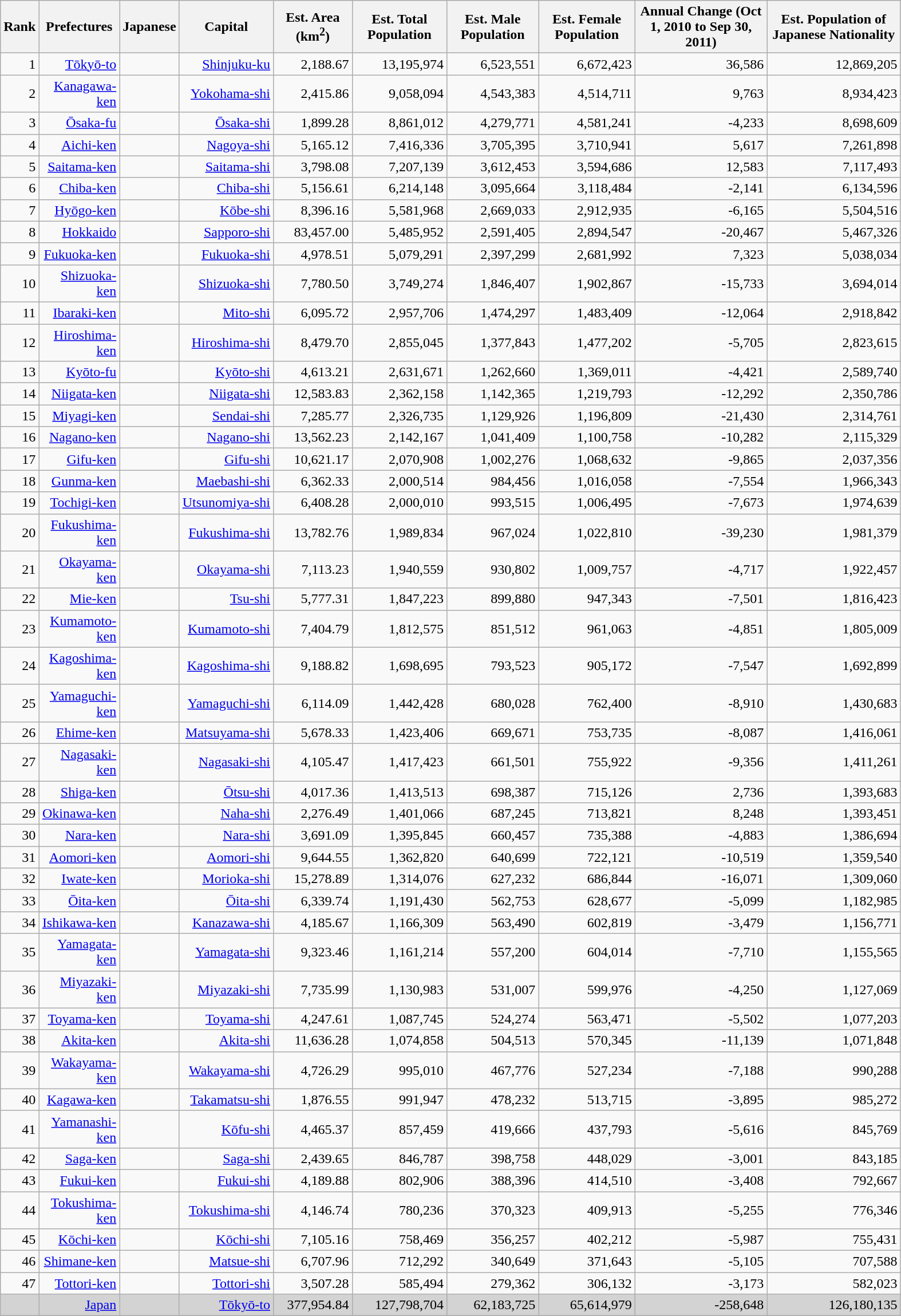<table class="wikitable sortable" style="text-align:right;width:83%;">
<tr>
<th>Rank</th>
<th>Prefectures</th>
<th>Japanese</th>
<th>Capital</th>
<th>Est. Area (km<sup>2</sup>)</th>
<th>Est. Total Population</th>
<th>Est. Male Population</th>
<th>Est. Female Population</th>
<th>Annual Change (Oct 1, 2010 to Sep 30, 2011)</th>
<th>Est. Population of Japanese Nationality</th>
</tr>
<tr>
<td>1</td>
<td><a href='#'>Tōkyō-to</a></td>
<td></td>
<td><a href='#'>Shinjuku-ku</a></td>
<td>2,188.67</td>
<td>13,195,974</td>
<td>6,523,551</td>
<td>6,672,423</td>
<td>36,586</td>
<td>12,869,205</td>
</tr>
<tr>
<td>2</td>
<td><a href='#'>Kanagawa-ken</a></td>
<td></td>
<td><a href='#'>Yokohama-shi</a></td>
<td>2,415.86</td>
<td>9,058,094</td>
<td>4,543,383</td>
<td>4,514,711</td>
<td>9,763</td>
<td>8,934,423</td>
</tr>
<tr>
<td>3</td>
<td><a href='#'>Ōsaka-fu</a></td>
<td></td>
<td><a href='#'>Ōsaka-shi</a></td>
<td>1,899.28</td>
<td>8,861,012</td>
<td>4,279,771</td>
<td>4,581,241</td>
<td>-4,233</td>
<td>8,698,609</td>
</tr>
<tr>
<td>4</td>
<td><a href='#'>Aichi-ken</a></td>
<td></td>
<td><a href='#'>Nagoya-shi</a></td>
<td>5,165.12</td>
<td>7,416,336</td>
<td>3,705,395</td>
<td>3,710,941</td>
<td>5,617</td>
<td>7,261,898</td>
</tr>
<tr>
<td>5</td>
<td><a href='#'>Saitama-ken</a></td>
<td></td>
<td><a href='#'>Saitama-shi</a></td>
<td>3,798.08</td>
<td>7,207,139</td>
<td>3,612,453</td>
<td>3,594,686</td>
<td>12,583</td>
<td>7,117,493</td>
</tr>
<tr>
<td>6</td>
<td><a href='#'>Chiba-ken</a></td>
<td></td>
<td><a href='#'>Chiba-shi</a></td>
<td>5,156.61</td>
<td>6,214,148</td>
<td>3,095,664</td>
<td>3,118,484</td>
<td>-2,141</td>
<td>6,134,596</td>
</tr>
<tr>
<td>7</td>
<td><a href='#'>Hyōgo-ken</a></td>
<td></td>
<td><a href='#'>Kōbe-shi</a></td>
<td>8,396.16</td>
<td>5,581,968</td>
<td>2,669,033</td>
<td>2,912,935</td>
<td>-6,165</td>
<td>5,504,516</td>
</tr>
<tr>
<td>8</td>
<td><a href='#'>Hokkaido</a></td>
<td></td>
<td><a href='#'>Sapporo-shi</a></td>
<td>83,457.00</td>
<td>5,485,952</td>
<td>2,591,405</td>
<td>2,894,547</td>
<td>-20,467</td>
<td>5,467,326</td>
</tr>
<tr>
<td>9</td>
<td><a href='#'>Fukuoka-ken</a></td>
<td></td>
<td><a href='#'>Fukuoka-shi</a></td>
<td>4,978.51</td>
<td>5,079,291</td>
<td>2,397,299</td>
<td>2,681,992</td>
<td>7,323</td>
<td>5,038,034</td>
</tr>
<tr>
<td>10</td>
<td><a href='#'>Shizuoka-ken</a></td>
<td></td>
<td><a href='#'>Shizuoka-shi</a></td>
<td>7,780.50</td>
<td>3,749,274</td>
<td>1,846,407</td>
<td>1,902,867</td>
<td>-15,733</td>
<td>3,694,014</td>
</tr>
<tr>
<td>11</td>
<td><a href='#'>Ibaraki-ken</a></td>
<td></td>
<td><a href='#'>Mito-shi</a></td>
<td>6,095.72</td>
<td>2,957,706</td>
<td>1,474,297</td>
<td>1,483,409</td>
<td>-12,064</td>
<td>2,918,842</td>
</tr>
<tr>
<td>12</td>
<td><a href='#'>Hiroshima-ken</a></td>
<td></td>
<td><a href='#'>Hiroshima-shi</a></td>
<td>8,479.70</td>
<td>2,855,045</td>
<td>1,377,843</td>
<td>1,477,202</td>
<td>-5,705</td>
<td>2,823,615</td>
</tr>
<tr>
<td>13</td>
<td><a href='#'>Kyōto-fu</a></td>
<td></td>
<td><a href='#'>Kyōto-shi</a></td>
<td>4,613.21</td>
<td>2,631,671</td>
<td>1,262,660</td>
<td>1,369,011</td>
<td>-4,421</td>
<td>2,589,740</td>
</tr>
<tr>
<td>14</td>
<td><a href='#'>Niigata-ken</a></td>
<td></td>
<td><a href='#'>Niigata-shi</a></td>
<td>12,583.83</td>
<td>2,362,158</td>
<td>1,142,365</td>
<td>1,219,793</td>
<td>-12,292</td>
<td>2,350,786</td>
</tr>
<tr>
<td>15</td>
<td><a href='#'>Miyagi-ken</a></td>
<td></td>
<td><a href='#'>Sendai-shi</a></td>
<td>7,285.77</td>
<td>2,326,735</td>
<td>1,129,926</td>
<td>1,196,809</td>
<td>-21,430</td>
<td>2,314,761</td>
</tr>
<tr>
<td>16</td>
<td><a href='#'>Nagano-ken</a></td>
<td></td>
<td><a href='#'>Nagano-shi</a></td>
<td>13,562.23</td>
<td>2,142,167</td>
<td>1,041,409</td>
<td>1,100,758</td>
<td>-10,282</td>
<td>2,115,329</td>
</tr>
<tr>
<td>17</td>
<td><a href='#'>Gifu-ken</a></td>
<td></td>
<td><a href='#'>Gifu-shi</a></td>
<td>10,621.17</td>
<td>2,070,908</td>
<td>1,002,276</td>
<td>1,068,632</td>
<td>-9,865</td>
<td>2,037,356</td>
</tr>
<tr>
<td>18</td>
<td><a href='#'>Gunma-ken</a></td>
<td></td>
<td><a href='#'>Maebashi-shi</a></td>
<td>6,362.33</td>
<td>2,000,514</td>
<td>984,456</td>
<td>1,016,058</td>
<td>-7,554</td>
<td>1,966,343</td>
</tr>
<tr>
<td>19</td>
<td><a href='#'>Tochigi-ken</a></td>
<td></td>
<td style="white-space: nowrap;"><a href='#'>Utsunomiya-shi</a></td>
<td>6,408.28</td>
<td>2,000,010</td>
<td>993,515</td>
<td>1,006,495</td>
<td>-7,673</td>
<td>1,974,639</td>
</tr>
<tr>
<td>20</td>
<td><a href='#'>Fukushima-ken</a></td>
<td></td>
<td><a href='#'>Fukushima-shi</a></td>
<td>13,782.76</td>
<td>1,989,834</td>
<td>967,024</td>
<td>1,022,810</td>
<td>-39,230</td>
<td>1,981,379</td>
</tr>
<tr>
<td>21</td>
<td><a href='#'>Okayama-ken</a></td>
<td></td>
<td><a href='#'>Okayama-shi</a></td>
<td>7,113.23</td>
<td>1,940,559</td>
<td>930,802</td>
<td>1,009,757</td>
<td>-4,717</td>
<td>1,922,457</td>
</tr>
<tr>
<td>22</td>
<td><a href='#'>Mie-ken</a></td>
<td></td>
<td><a href='#'>Tsu-shi</a></td>
<td>5,777.31</td>
<td>1,847,223</td>
<td>899,880</td>
<td>947,343</td>
<td>-7,501</td>
<td>1,816,423</td>
</tr>
<tr>
<td>23</td>
<td><a href='#'>Kumamoto-ken</a></td>
<td></td>
<td><a href='#'>Kumamoto-shi</a></td>
<td>7,404.79</td>
<td>1,812,575</td>
<td>851,512</td>
<td>961,063</td>
<td>-4,851</td>
<td>1,805,009</td>
</tr>
<tr>
<td>24</td>
<td><a href='#'>Kagoshima-ken</a></td>
<td></td>
<td><a href='#'>Kagoshima-shi</a></td>
<td>9,188.82</td>
<td>1,698,695</td>
<td>793,523</td>
<td>905,172</td>
<td>-7,547</td>
<td>1,692,899</td>
</tr>
<tr>
<td>25</td>
<td><a href='#'>Yamaguchi-ken</a></td>
<td></td>
<td><a href='#'>Yamaguchi-shi</a></td>
<td>6,114.09</td>
<td>1,442,428</td>
<td>680,028</td>
<td>762,400</td>
<td>-8,910</td>
<td>1,430,683</td>
</tr>
<tr>
<td>26</td>
<td><a href='#'>Ehime-ken</a></td>
<td></td>
<td><a href='#'>Matsuyama-shi</a></td>
<td>5,678.33</td>
<td>1,423,406</td>
<td>669,671</td>
<td>753,735</td>
<td>-8,087</td>
<td>1,416,061</td>
</tr>
<tr>
<td>27</td>
<td><a href='#'>Nagasaki-ken</a></td>
<td></td>
<td><a href='#'>Nagasaki-shi</a></td>
<td>4,105.47</td>
<td>1,417,423</td>
<td>661,501</td>
<td>755,922</td>
<td>-9,356</td>
<td>1,411,261</td>
</tr>
<tr>
<td>28</td>
<td><a href='#'>Shiga-ken</a></td>
<td></td>
<td><a href='#'>Ōtsu-shi</a></td>
<td>4,017.36</td>
<td>1,413,513</td>
<td>698,387</td>
<td>715,126</td>
<td>2,736</td>
<td>1,393,683</td>
</tr>
<tr>
<td>29</td>
<td><a href='#'>Okinawa-ken</a></td>
<td></td>
<td><a href='#'>Naha-shi</a></td>
<td>2,276.49</td>
<td>1,401,066</td>
<td>687,245</td>
<td>713,821</td>
<td>8,248</td>
<td>1,393,451</td>
</tr>
<tr>
<td>30</td>
<td><a href='#'>Nara-ken</a></td>
<td></td>
<td><a href='#'>Nara-shi</a></td>
<td>3,691.09</td>
<td>1,395,845</td>
<td>660,457</td>
<td>735,388</td>
<td>-4,883</td>
<td>1,386,694</td>
</tr>
<tr>
<td>31</td>
<td><a href='#'>Aomori-ken</a></td>
<td></td>
<td><a href='#'>Aomori-shi</a></td>
<td>9,644.55</td>
<td>1,362,820</td>
<td>640,699</td>
<td>722,121</td>
<td>-10,519</td>
<td>1,359,540</td>
</tr>
<tr>
<td>32</td>
<td><a href='#'>Iwate-ken</a></td>
<td></td>
<td><a href='#'>Morioka-shi</a></td>
<td>15,278.89</td>
<td>1,314,076</td>
<td>627,232</td>
<td>686,844</td>
<td>-16,071</td>
<td>1,309,060</td>
</tr>
<tr>
<td>33</td>
<td><a href='#'>Ōita-ken</a></td>
<td></td>
<td><a href='#'>Ōita-shi</a></td>
<td>6,339.74</td>
<td>1,191,430</td>
<td>562,753</td>
<td>628,677</td>
<td>-5,099</td>
<td>1,182,985</td>
</tr>
<tr>
<td>34</td>
<td><a href='#'>Ishikawa-ken</a></td>
<td></td>
<td><a href='#'>Kanazawa-shi</a></td>
<td>4,185.67</td>
<td>1,166,309</td>
<td>563,490</td>
<td>602,819</td>
<td>-3,479</td>
<td>1,156,771</td>
</tr>
<tr>
<td>35</td>
<td><a href='#'>Yamagata-ken</a></td>
<td></td>
<td><a href='#'>Yamagata-shi</a></td>
<td>9,323.46</td>
<td>1,161,214</td>
<td>557,200</td>
<td>604,014</td>
<td>-7,710</td>
<td>1,155,565</td>
</tr>
<tr>
<td>36</td>
<td><a href='#'>Miyazaki-ken</a></td>
<td></td>
<td><a href='#'>Miyazaki-shi</a></td>
<td>7,735.99</td>
<td>1,130,983</td>
<td>531,007</td>
<td>599,976</td>
<td>-4,250</td>
<td>1,127,069</td>
</tr>
<tr>
<td>37</td>
<td><a href='#'>Toyama-ken</a></td>
<td></td>
<td><a href='#'>Toyama-shi</a></td>
<td>4,247.61</td>
<td>1,087,745</td>
<td>524,274</td>
<td>563,471</td>
<td>-5,502</td>
<td>1,077,203</td>
</tr>
<tr>
<td>38</td>
<td><a href='#'>Akita-ken</a></td>
<td></td>
<td><a href='#'>Akita-shi</a></td>
<td>11,636.28</td>
<td>1,074,858</td>
<td>504,513</td>
<td>570,345</td>
<td>-11,139</td>
<td>1,071,848</td>
</tr>
<tr>
<td>39</td>
<td><a href='#'>Wakayama-ken</a></td>
<td></td>
<td><a href='#'>Wakayama-shi</a></td>
<td>4,726.29</td>
<td>995,010</td>
<td>467,776</td>
<td>527,234</td>
<td>-7,188</td>
<td>990,288</td>
</tr>
<tr>
<td>40</td>
<td><a href='#'>Kagawa-ken</a></td>
<td></td>
<td><a href='#'>Takamatsu-shi</a></td>
<td>1,876.55</td>
<td>991,947</td>
<td>478,232</td>
<td>513,715</td>
<td>-3,895</td>
<td>985,272</td>
</tr>
<tr>
<td>41</td>
<td><a href='#'>Yamanashi-ken</a></td>
<td></td>
<td><a href='#'>Kōfu-shi</a></td>
<td>4,465.37</td>
<td>857,459</td>
<td>419,666</td>
<td>437,793</td>
<td>-5,616</td>
<td>845,769</td>
</tr>
<tr>
<td>42</td>
<td><a href='#'>Saga-ken</a></td>
<td></td>
<td><a href='#'>Saga-shi</a></td>
<td>2,439.65</td>
<td>846,787</td>
<td>398,758</td>
<td>448,029</td>
<td>-3,001</td>
<td>843,185</td>
</tr>
<tr>
<td>43</td>
<td><a href='#'>Fukui-ken</a></td>
<td></td>
<td><a href='#'>Fukui-shi</a></td>
<td>4,189.88</td>
<td>802,906</td>
<td>388,396</td>
<td>414,510</td>
<td>-3,408</td>
<td>792,667</td>
</tr>
<tr>
<td>44</td>
<td><a href='#'>Tokushima-ken</a></td>
<td></td>
<td><a href='#'>Tokushima-shi</a></td>
<td>4,146.74</td>
<td>780,236</td>
<td>370,323</td>
<td>409,913</td>
<td>-5,255</td>
<td>776,346</td>
</tr>
<tr>
<td>45</td>
<td><a href='#'>Kōchi-ken</a></td>
<td></td>
<td><a href='#'>Kōchi-shi</a></td>
<td>7,105.16</td>
<td>758,469</td>
<td>356,257</td>
<td>402,212</td>
<td>-5,987</td>
<td>755,431</td>
</tr>
<tr>
<td>46</td>
<td><a href='#'>Shimane-ken</a></td>
<td></td>
<td><a href='#'>Matsue-shi</a></td>
<td>6,707.96</td>
<td>712,292</td>
<td>340,649</td>
<td>371,643</td>
<td>-5,105</td>
<td>707,588</td>
</tr>
<tr>
<td>47</td>
<td><a href='#'>Tottori-ken</a></td>
<td></td>
<td><a href='#'>Tottori-shi</a></td>
<td>3,507.28</td>
<td>585,494</td>
<td>279,362</td>
<td>306,132</td>
<td>-3,173</td>
<td>582,023</td>
</tr>
<tr style="background:lightgrey;">
<td></td>
<td><a href='#'>Japan</a></td>
<td></td>
<td><a href='#'>Tōkyō-to</a></td>
<td>377,954.84</td>
<td>127,798,704</td>
<td>62,183,725</td>
<td>65,614,979</td>
<td>-258,648</td>
<td>126,180,135</td>
</tr>
</table>
